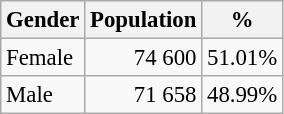<table class="wikitable" style="font-size: 95%; text-align: right">
<tr>
<th>Gender</th>
<th>Population</th>
<th>%</th>
</tr>
<tr>
<td align=left>Female</td>
<td>74 600</td>
<td>51.01%</td>
</tr>
<tr>
<td align=left>Male</td>
<td>71 658</td>
<td>48.99%</td>
</tr>
</table>
